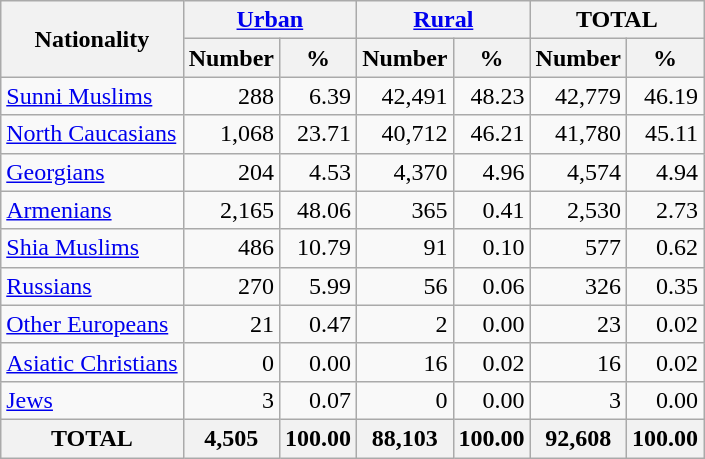<table class="wikitable sortable">
<tr>
<th rowspan="2">Nationality</th>
<th colspan="2"><a href='#'>Urban</a></th>
<th colspan="2"><a href='#'>Rural</a></th>
<th colspan="2">TOTAL</th>
</tr>
<tr>
<th>Number</th>
<th>%</th>
<th>Number</th>
<th>%</th>
<th>Number</th>
<th>%</th>
</tr>
<tr>
<td><a href='#'>Sunni Muslims</a></td>
<td align="right">288</td>
<td align="right">6.39</td>
<td align="right">42,491</td>
<td align="right">48.23</td>
<td align="right">42,779</td>
<td align="right">46.19</td>
</tr>
<tr>
<td><a href='#'>North Caucasians</a></td>
<td align="right">1,068</td>
<td align="right">23.71</td>
<td align="right">40,712</td>
<td align="right">46.21</td>
<td align="right">41,780</td>
<td align="right">45.11</td>
</tr>
<tr>
<td><a href='#'>Georgians</a></td>
<td align="right">204</td>
<td align="right">4.53</td>
<td align="right">4,370</td>
<td align="right">4.96</td>
<td align="right">4,574</td>
<td align="right">4.94</td>
</tr>
<tr>
<td><a href='#'>Armenians</a></td>
<td align="right">2,165</td>
<td align="right">48.06</td>
<td align="right">365</td>
<td align="right">0.41</td>
<td align="right">2,530</td>
<td align="right">2.73</td>
</tr>
<tr>
<td><a href='#'>Shia Muslims</a></td>
<td align="right">486</td>
<td align="right">10.79</td>
<td align="right">91</td>
<td align="right">0.10</td>
<td align="right">577</td>
<td align="right">0.62</td>
</tr>
<tr>
<td><a href='#'>Russians</a></td>
<td align="right">270</td>
<td align="right">5.99</td>
<td align="right">56</td>
<td align="right">0.06</td>
<td align="right">326</td>
<td align="right">0.35</td>
</tr>
<tr>
<td><a href='#'>Other Europeans</a></td>
<td align="right">21</td>
<td align="right">0.47</td>
<td align="right">2</td>
<td align="right">0.00</td>
<td align="right">23</td>
<td align="right">0.02</td>
</tr>
<tr>
<td><a href='#'>Asiatic Christians</a></td>
<td align="right">0</td>
<td align="right">0.00</td>
<td align="right">16</td>
<td align="right">0.02</td>
<td align="right">16</td>
<td align="right">0.02</td>
</tr>
<tr>
<td><a href='#'>Jews</a></td>
<td align="right">3</td>
<td align="right">0.07</td>
<td align="right">0</td>
<td align="right">0.00</td>
<td align="right">3</td>
<td align="right">0.00</td>
</tr>
<tr>
<th>TOTAL</th>
<th>4,505</th>
<th>100.00</th>
<th>88,103</th>
<th>100.00</th>
<th><strong>92,608</strong></th>
<th>100.00</th>
</tr>
</table>
